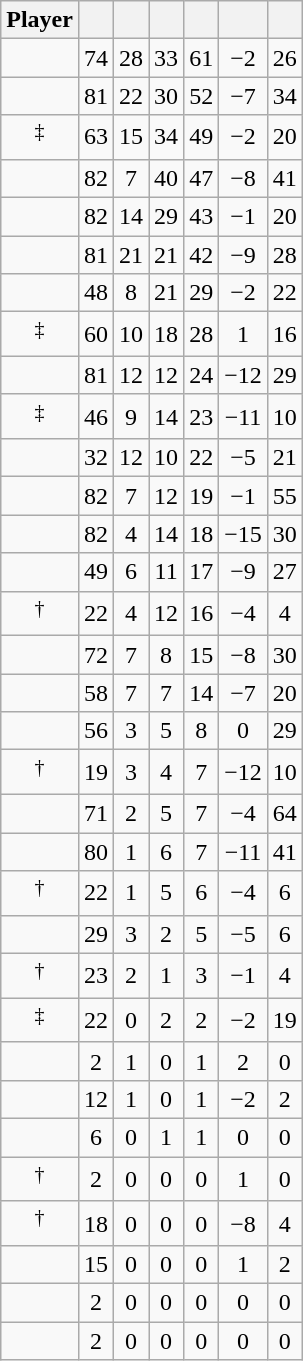<table class="wikitable sortable" style="text-align:center;">
<tr>
<th>Player</th>
<th></th>
<th></th>
<th></th>
<th></th>
<th data-sort-type="number"></th>
<th></th>
</tr>
<tr>
<td></td>
<td>74</td>
<td>28</td>
<td>33</td>
<td>61</td>
<td>−2</td>
<td>26</td>
</tr>
<tr>
<td></td>
<td>81</td>
<td>22</td>
<td>30</td>
<td>52</td>
<td>−7</td>
<td>34</td>
</tr>
<tr>
<td><sup>‡</sup></td>
<td>63</td>
<td>15</td>
<td>34</td>
<td>49</td>
<td>−2</td>
<td>20</td>
</tr>
<tr>
<td></td>
<td>82</td>
<td>7</td>
<td>40</td>
<td>47</td>
<td>−8</td>
<td>41</td>
</tr>
<tr>
<td></td>
<td>82</td>
<td>14</td>
<td>29</td>
<td>43</td>
<td>−1</td>
<td>20</td>
</tr>
<tr>
<td></td>
<td>81</td>
<td>21</td>
<td>21</td>
<td>42</td>
<td>−9</td>
<td>28</td>
</tr>
<tr>
<td></td>
<td>48</td>
<td>8</td>
<td>21</td>
<td>29</td>
<td>−2</td>
<td>22</td>
</tr>
<tr>
<td><sup>‡</sup></td>
<td>60</td>
<td>10</td>
<td>18</td>
<td>28</td>
<td>1</td>
<td>16</td>
</tr>
<tr>
<td></td>
<td>81</td>
<td>12</td>
<td>12</td>
<td>24</td>
<td>−12</td>
<td>29</td>
</tr>
<tr>
<td><sup>‡</sup></td>
<td>46</td>
<td>9</td>
<td>14</td>
<td>23</td>
<td>−11</td>
<td>10</td>
</tr>
<tr>
<td></td>
<td>32</td>
<td>12</td>
<td>10</td>
<td>22</td>
<td>−5</td>
<td>21</td>
</tr>
<tr>
<td></td>
<td>82</td>
<td>7</td>
<td>12</td>
<td>19</td>
<td>−1</td>
<td>55</td>
</tr>
<tr>
<td></td>
<td>82</td>
<td>4</td>
<td>14</td>
<td>18</td>
<td>−15</td>
<td>30</td>
</tr>
<tr>
<td></td>
<td>49</td>
<td>6</td>
<td>11</td>
<td>17</td>
<td>−9</td>
<td>27</td>
</tr>
<tr>
<td><sup>†</sup></td>
<td>22</td>
<td>4</td>
<td>12</td>
<td>16</td>
<td>−4</td>
<td>4</td>
</tr>
<tr>
<td></td>
<td>72</td>
<td>7</td>
<td>8</td>
<td>15</td>
<td>−8</td>
<td>30</td>
</tr>
<tr>
<td></td>
<td>58</td>
<td>7</td>
<td>7</td>
<td>14</td>
<td>−7</td>
<td>20</td>
</tr>
<tr>
<td></td>
<td>56</td>
<td>3</td>
<td>5</td>
<td>8</td>
<td>0</td>
<td>29</td>
</tr>
<tr>
<td><sup>†</sup></td>
<td>19</td>
<td>3</td>
<td>4</td>
<td>7</td>
<td>−12</td>
<td>10</td>
</tr>
<tr>
<td></td>
<td>71</td>
<td>2</td>
<td>5</td>
<td>7</td>
<td>−4</td>
<td>64</td>
</tr>
<tr>
<td></td>
<td>80</td>
<td>1</td>
<td>6</td>
<td>7</td>
<td>−11</td>
<td>41</td>
</tr>
<tr>
<td><sup>†</sup></td>
<td>22</td>
<td>1</td>
<td>5</td>
<td>6</td>
<td>−4</td>
<td>6</td>
</tr>
<tr>
<td></td>
<td>29</td>
<td>3</td>
<td>2</td>
<td>5</td>
<td>−5</td>
<td>6</td>
</tr>
<tr>
<td><sup>†</sup></td>
<td>23</td>
<td>2</td>
<td>1</td>
<td>3</td>
<td>−1</td>
<td>4</td>
</tr>
<tr>
<td><sup>‡</sup></td>
<td>22</td>
<td>0</td>
<td>2</td>
<td>2</td>
<td>−2</td>
<td>19</td>
</tr>
<tr>
<td></td>
<td>2</td>
<td>1</td>
<td>0</td>
<td>1</td>
<td>2</td>
<td>0</td>
</tr>
<tr>
<td></td>
<td>12</td>
<td>1</td>
<td>0</td>
<td>1</td>
<td>−2</td>
<td>2</td>
</tr>
<tr>
<td></td>
<td>6</td>
<td>0</td>
<td>1</td>
<td>1</td>
<td>0</td>
<td>0</td>
</tr>
<tr>
<td><sup>†</sup></td>
<td>2</td>
<td>0</td>
<td>0</td>
<td>0</td>
<td>1</td>
<td>0</td>
</tr>
<tr>
<td><sup>†</sup></td>
<td>18</td>
<td>0</td>
<td>0</td>
<td>0</td>
<td>−8</td>
<td>4</td>
</tr>
<tr>
<td></td>
<td>15</td>
<td>0</td>
<td>0</td>
<td>0</td>
<td>1</td>
<td>2</td>
</tr>
<tr>
<td></td>
<td>2</td>
<td>0</td>
<td>0</td>
<td>0</td>
<td>0</td>
<td>0</td>
</tr>
<tr>
<td></td>
<td>2</td>
<td>0</td>
<td>0</td>
<td>0</td>
<td>0</td>
<td>0</td>
</tr>
</table>
